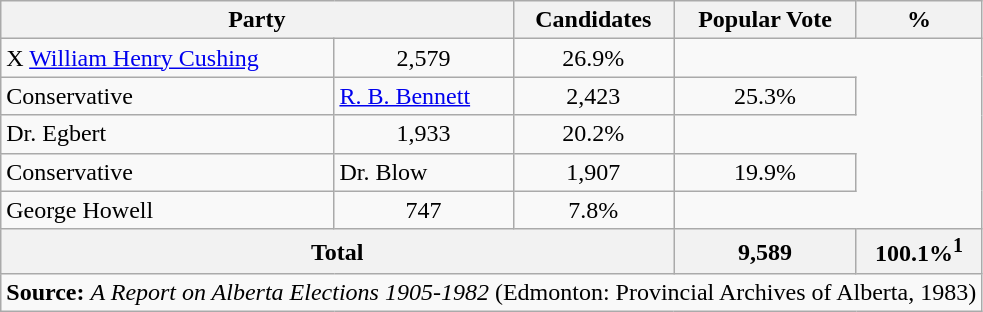<table class="wikitable">
<tr>
<th colspan="2">Party</th>
<th>Candidates</th>
<th>Popular Vote</th>
<th>%</th>
</tr>
<tr>
<td> X <a href='#'>William Henry Cushing</a></td>
<td align=center>2,579</td>
<td align=center>26.9%</td>
</tr>
<tr>
<td>Conservative</td>
<td> <a href='#'>R. B. Bennett</a></td>
<td align=center>2,423</td>
<td align=center>25.3%</td>
</tr>
<tr>
<td>Dr. Egbert</td>
<td align=center>1,933</td>
<td align=center>20.2%</td>
</tr>
<tr>
<td>Conservative</td>
<td>Dr. Blow</td>
<td align=center>1,907</td>
<td align=center>19.9%</td>
</tr>
<tr>
<td>George Howell</td>
<td align=center>747</td>
<td align=center>7.8%</td>
</tr>
<tr>
<th colspan=3>Total</th>
<th>9,589</th>
<th>100.1%<sup>1</sup></th>
</tr>
<tr>
<td align=center colspan=5><strong>Source:</strong> <em>A Report on Alberta Elections 1905-1982</em> (Edmonton:  Provincial Archives of Alberta, 1983)</td>
</tr>
</table>
